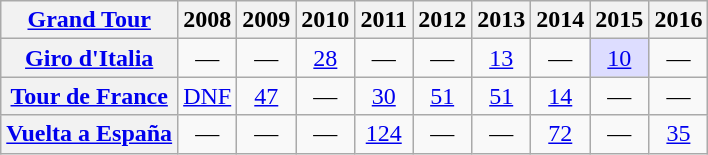<table class="wikitable plainrowheaders">
<tr>
<th scope="col"><a href='#'>Grand Tour</a></th>
<th scope="col">2008</th>
<th scope="col">2009</th>
<th scope="col">2010</th>
<th scope="col">2011</th>
<th scope="col">2012</th>
<th scope="col">2013</th>
<th scope="col">2014</th>
<th scope="col">2015</th>
<th scope="col">2016</th>
</tr>
<tr style="text-align:center;">
<th scope="row"> <a href='#'>Giro d'Italia</a></th>
<td>—</td>
<td>—</td>
<td><a href='#'>28</a></td>
<td>—</td>
<td>—</td>
<td><a href='#'>13</a></td>
<td>—</td>
<td style="background:#ddf"><a href='#'>10</a></td>
<td>—</td>
</tr>
<tr style="text-align:center;">
<th scope="row"> <a href='#'>Tour de France</a></th>
<td><a href='#'>DNF</a></td>
<td><a href='#'>47</a></td>
<td>—</td>
<td><a href='#'>30</a></td>
<td><a href='#'>51</a></td>
<td><a href='#'>51</a></td>
<td><a href='#'>14</a></td>
<td>—</td>
<td>—</td>
</tr>
<tr style="text-align:center;">
<th scope="row"> <a href='#'>Vuelta a España</a></th>
<td>—</td>
<td>—</td>
<td>—</td>
<td><a href='#'>124</a></td>
<td>—</td>
<td>—</td>
<td><a href='#'>72</a></td>
<td>—</td>
<td><a href='#'>35</a></td>
</tr>
</table>
